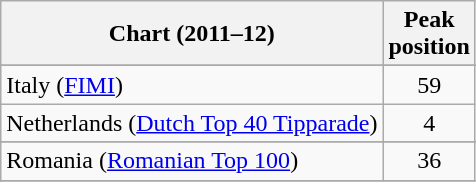<table class="wikitable sortable">
<tr>
<th>Chart (2011–12)</th>
<th>Peak<br>position</th>
</tr>
<tr>
</tr>
<tr>
</tr>
<tr>
</tr>
<tr>
</tr>
<tr>
</tr>
<tr>
</tr>
<tr>
</tr>
<tr>
</tr>
<tr>
</tr>
<tr>
</tr>
<tr>
<td>Italy (<a href='#'>FIMI</a>)</td>
<td style="text-align:center;">59</td>
</tr>
<tr>
<td>Netherlands (<a href='#'>Dutch Top 40 Tipparade</a>)</td>
<td style="text-align:center;">4</td>
</tr>
<tr>
</tr>
<tr>
</tr>
<tr>
<td>Romania (<a href='#'>Romanian Top 100</a>)</td>
<td style="text-align:center;">36</td>
</tr>
<tr>
</tr>
<tr>
</tr>
<tr>
</tr>
<tr>
</tr>
<tr>
</tr>
<tr>
</tr>
<tr>
</tr>
<tr>
</tr>
</table>
